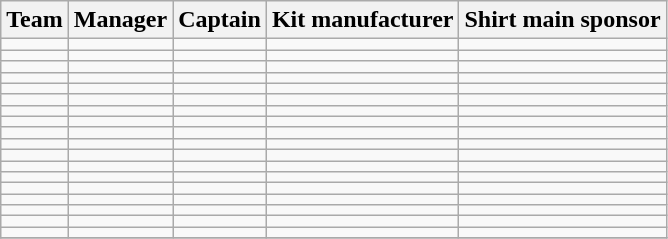<table class="wikitable sortable" style="text-align: left;">
<tr>
<th>Team</th>
<th>Manager</th>
<th>Captain</th>
<th>Kit manufacturer</th>
<th>Shirt main sponsor</th>
</tr>
<tr>
<td></td>
<td></td>
<td></td>
<td></td>
<td></td>
</tr>
<tr>
<td></td>
<td></td>
<td></td>
<td></td>
<td></td>
</tr>
<tr>
<td></td>
<td></td>
<td></td>
<td></td>
<td></td>
</tr>
<tr>
<td></td>
<td></td>
<td></td>
<td></td>
<td></td>
</tr>
<tr>
<td></td>
<td></td>
<td></td>
<td></td>
<td></td>
</tr>
<tr>
<td></td>
<td></td>
<td></td>
<td></td>
<td></td>
</tr>
<tr>
<td></td>
<td></td>
<td></td>
<td></td>
<td></td>
</tr>
<tr>
<td></td>
<td></td>
<td></td>
<td></td>
<td></td>
</tr>
<tr>
<td></td>
<td></td>
<td></td>
<td></td>
<td></td>
</tr>
<tr>
<td></td>
<td></td>
<td></td>
<td></td>
<td></td>
</tr>
<tr>
<td></td>
<td></td>
<td></td>
<td></td>
<td></td>
</tr>
<tr>
<td></td>
<td></td>
<td></td>
<td></td>
<td></td>
</tr>
<tr>
<td></td>
<td></td>
<td></td>
<td></td>
<td></td>
</tr>
<tr>
<td></td>
<td></td>
<td></td>
<td></td>
<td></td>
</tr>
<tr>
<td></td>
<td></td>
<td></td>
<td></td>
<td></td>
</tr>
<tr>
<td></td>
<td></td>
<td></td>
<td></td>
<td></td>
</tr>
<tr>
<td></td>
<td></td>
<td></td>
<td></td>
<td></td>
</tr>
<tr>
<td></td>
<td></td>
<td></td>
<td></td>
<td></td>
</tr>
<tr>
</tr>
</table>
